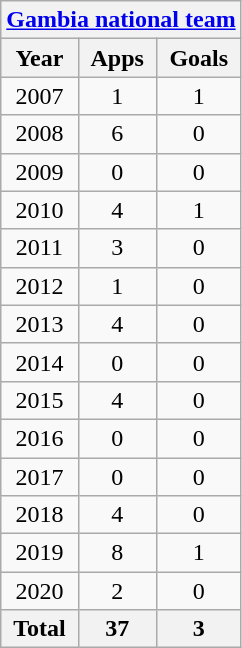<table class="wikitable" style="text-align:center">
<tr>
<th colspan=3><a href='#'>Gambia national team</a></th>
</tr>
<tr>
<th>Year</th>
<th>Apps</th>
<th>Goals</th>
</tr>
<tr>
<td>2007</td>
<td>1</td>
<td>1</td>
</tr>
<tr>
<td>2008</td>
<td>6</td>
<td>0</td>
</tr>
<tr>
<td>2009</td>
<td>0</td>
<td>0</td>
</tr>
<tr>
<td>2010</td>
<td>4</td>
<td>1</td>
</tr>
<tr>
<td>2011</td>
<td>3</td>
<td>0</td>
</tr>
<tr>
<td>2012</td>
<td>1</td>
<td>0</td>
</tr>
<tr>
<td>2013</td>
<td>4</td>
<td>0</td>
</tr>
<tr>
<td>2014</td>
<td>0</td>
<td>0</td>
</tr>
<tr>
<td>2015</td>
<td>4</td>
<td>0</td>
</tr>
<tr>
<td>2016</td>
<td>0</td>
<td>0</td>
</tr>
<tr>
<td>2017</td>
<td>0</td>
<td>0</td>
</tr>
<tr>
<td>2018</td>
<td>4</td>
<td>0</td>
</tr>
<tr>
<td>2019</td>
<td>8</td>
<td>1</td>
</tr>
<tr>
<td>2020</td>
<td>2</td>
<td>0</td>
</tr>
<tr>
<th>Total</th>
<th>37</th>
<th>3</th>
</tr>
</table>
